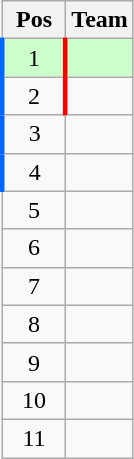<table class="wikitable" style="text-align:center;">
<tr>
<th width="35">Pos</th>
<th>Team</th>
</tr>
<tr bgcolor="ccffcc">
<td style="border-left:3px solid #06f; border-right:3px solid red;">1</td>
<td align="left"></td>
</tr>
<tr>
<td style="border-left:3px solid #06f; border-right:3px solid red;">2</td>
<td align="left"></td>
</tr>
<tr>
<td style="border-left:3px solid #06f;">3</td>
<td align="left"></td>
</tr>
<tr>
<td style="border-left:3px solid #06f;">4</td>
<td align="left"></td>
</tr>
<tr>
<td>5</td>
<td align="left"></td>
</tr>
<tr>
<td>6</td>
<td align="left"></td>
</tr>
<tr>
<td>7</td>
<td align="left"></td>
</tr>
<tr>
<td>8</td>
<td align="left"></td>
</tr>
<tr>
<td>9</td>
<td align="left"></td>
</tr>
<tr>
<td>10</td>
<td align="left"></td>
</tr>
<tr>
<td>11</td>
<td align="left"></td>
</tr>
</table>
